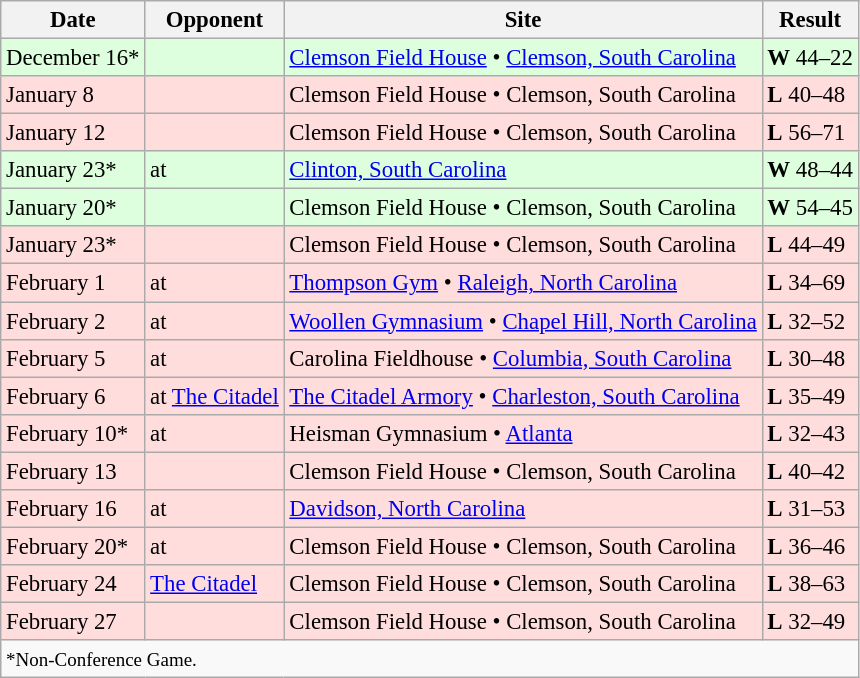<table class="wikitable" style="font-size:95%;">
<tr>
<th>Date</th>
<th>Opponent</th>
<th>Site</th>
<th>Result</th>
</tr>
<tr style="background: #ddffdd;">
<td>December 16*</td>
<td></td>
<td><a href='#'>Clemson Field House</a> • <a href='#'>Clemson, South Carolina</a></td>
<td><strong>W</strong> 44–22</td>
</tr>
<tr style="background: #ffdddd;">
<td>January 8</td>
<td></td>
<td>Clemson Field House • Clemson, South Carolina</td>
<td><strong>L</strong> 40–48</td>
</tr>
<tr style="background: #ffdddd;">
<td>January 12</td>
<td></td>
<td>Clemson Field House • Clemson, South Carolina</td>
<td><strong>L</strong> 56–71</td>
</tr>
<tr style="background: #ddffdd;">
<td>January 23*</td>
<td>at </td>
<td><a href='#'>Clinton, South Carolina</a></td>
<td><strong>W</strong> 48–44</td>
</tr>
<tr style="background: #ddffdd;">
<td>January 20*</td>
<td></td>
<td>Clemson Field House • Clemson, South Carolina</td>
<td><strong>W</strong> 54–45</td>
</tr>
<tr style="background: #ffdddd;">
<td>January 23*</td>
<td></td>
<td>Clemson Field House • Clemson, South Carolina</td>
<td><strong>L</strong> 44–49</td>
</tr>
<tr style="background: #ffdddd;">
<td>February 1</td>
<td>at </td>
<td><a href='#'>Thompson Gym</a> • <a href='#'>Raleigh, North Carolina</a></td>
<td><strong>L</strong> 34–69</td>
</tr>
<tr style="background: #ffdddd;">
<td>February 2</td>
<td>at </td>
<td><a href='#'>Woollen Gymnasium</a> • <a href='#'>Chapel Hill, North Carolina</a></td>
<td><strong>L</strong> 32–52</td>
</tr>
<tr style="background: #ffdddd;">
<td>February 5</td>
<td>at </td>
<td>Carolina Fieldhouse • <a href='#'>Columbia, South Carolina</a></td>
<td><strong>L</strong> 30–48</td>
</tr>
<tr style="background: #ffdddd;">
<td>February 6</td>
<td>at <a href='#'>The Citadel</a></td>
<td><a href='#'>The Citadel Armory</a> • <a href='#'>Charleston, South Carolina</a></td>
<td><strong>L</strong> 35–49</td>
</tr>
<tr style="background: #ffdddd;">
<td>February 10*</td>
<td>at </td>
<td>Heisman Gymnasium • <a href='#'>Atlanta</a></td>
<td><strong>L</strong> 32–43</td>
</tr>
<tr style="background: #ffdddd;">
<td>February 13</td>
<td></td>
<td>Clemson Field House • Clemson, South Carolina</td>
<td><strong>L</strong> 40–42</td>
</tr>
<tr style="background: #ffdddd;">
<td>February 16</td>
<td>at </td>
<td><a href='#'>Davidson, North Carolina</a></td>
<td><strong>L</strong> 31–53</td>
</tr>
<tr style="background: #ffdddd;">
<td>February 20*</td>
<td>at </td>
<td>Clemson Field House • Clemson, South Carolina</td>
<td><strong>L</strong> 36–46</td>
</tr>
<tr style="background: #ffdddd;">
<td>February 24</td>
<td><a href='#'>The Citadel</a></td>
<td>Clemson Field House • Clemson, South Carolina</td>
<td><strong>L</strong> 38–63</td>
</tr>
<tr style="background: #ffdddd;">
<td>February 27</td>
<td></td>
<td>Clemson Field House • Clemson, South Carolina</td>
<td><strong>L</strong> 32–49</td>
</tr>
<tr style="background:#f9f9f9;">
<td colspan=4><small>*Non-Conference Game.</small></td>
</tr>
</table>
